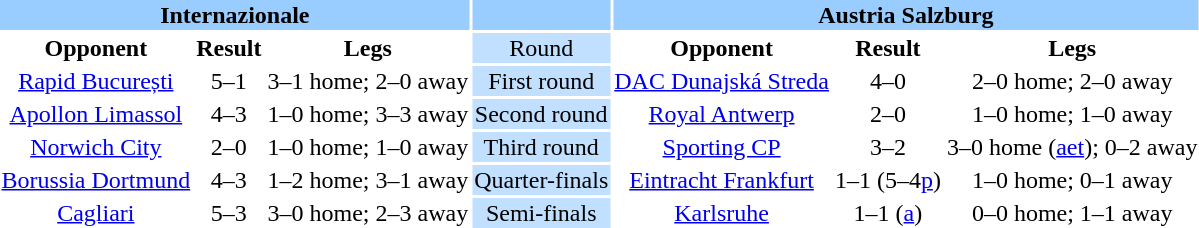<table style="text-align:center">
<tr valign=top bgcolor=#99ccff>
<th colspan=3 style="width:1*">Internazionale</th>
<th></th>
<th colspan=3 style="width:1*">Austria Salzburg</th>
</tr>
<tr>
<td><strong>Opponent</strong></td>
<td><strong>Result</strong></td>
<td><strong>Legs</strong></td>
<td bgcolor=#c1e0ff>Round</td>
<td><strong>Opponent</strong></td>
<td><strong>Result</strong></td>
<td><strong>Legs</strong></td>
</tr>
<tr>
<td> <a href='#'>Rapid București</a></td>
<td>5–1</td>
<td>3–1 home; 2–0 away</td>
<td bgcolor=#c1e0ff>First round</td>
<td> <a href='#'>DAC Dunajská Streda</a></td>
<td>4–0</td>
<td>2–0 home; 2–0 away</td>
</tr>
<tr>
<td> <a href='#'>Apollon Limassol</a></td>
<td>4–3</td>
<td>1–0 home; 3–3 away</td>
<td bgcolor=#c1e0ff>Second round</td>
<td> <a href='#'>Royal Antwerp</a></td>
<td>2–0</td>
<td>1–0 home; 1–0 away</td>
</tr>
<tr>
<td> <a href='#'>Norwich City</a></td>
<td>2–0</td>
<td>1–0 home; 1–0 away</td>
<td bgcolor=#c1e0ff>Third round</td>
<td> <a href='#'>Sporting CP</a></td>
<td>3–2</td>
<td>3–0 home (<a href='#'>aet</a>); 0–2 away</td>
</tr>
<tr>
<td> <a href='#'>Borussia Dortmund</a></td>
<td>4–3</td>
<td>1–2 home; 3–1 away</td>
<td bgcolor=#c1e0ff>Quarter-finals</td>
<td> <a href='#'>Eintracht Frankfurt</a></td>
<td>1–1 (5–4<a href='#'>p</a>)</td>
<td>1–0 home; 0–1 away</td>
</tr>
<tr>
<td> <a href='#'>Cagliari</a></td>
<td>5–3</td>
<td>3–0 home; 2–3 away</td>
<td bgcolor=#c1e0ff>Semi-finals</td>
<td> <a href='#'>Karlsruhe</a></td>
<td>1–1 (<a href='#'>a</a>)</td>
<td>0–0 home; 1–1 away</td>
</tr>
</table>
